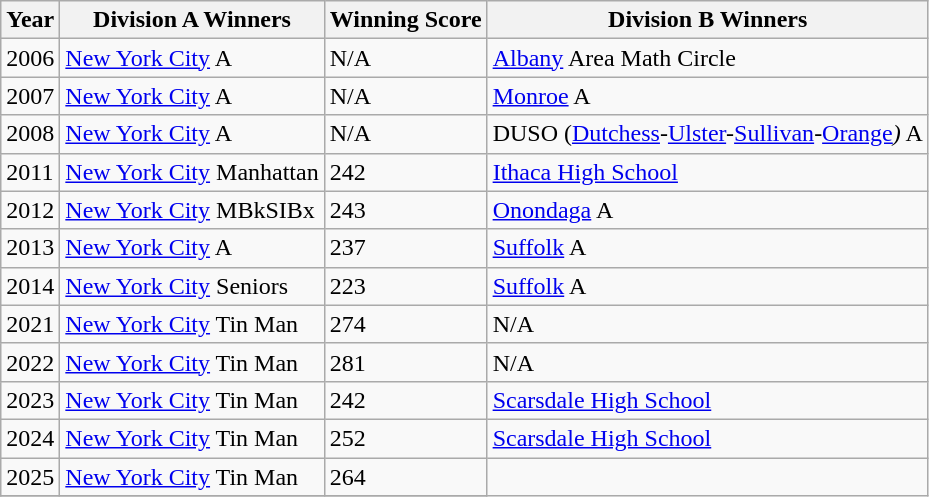<table class="wikitable">
<tr>
<th>Year</th>
<th>Division A Winners</th>
<th>Winning Score</th>
<th>Division B Winners</th>
</tr>
<tr>
<td>2006</td>
<td><a href='#'>New York City</a> A</td>
<td>N/A</td>
<td><a href='#'>Albany</a> Area Math Circle</td>
</tr>
<tr>
<td>2007</td>
<td><a href='#'>New York City</a> A</td>
<td>N/A</td>
<td><a href='#'>Monroe</a> A</td>
</tr>
<tr>
<td>2008</td>
<td><a href='#'>New York City</a> A</td>
<td>N/A</td>
<td>DUSO (<a href='#'>Dutchess</a>-<a href='#'>Ulster</a>-<a href='#'>Sullivan</a>-<a href='#'>Orange</a><em>)</em> A</td>
</tr>
<tr>
<td>2011</td>
<td><a href='#'>New York City</a> Manhattan</td>
<td>242</td>
<td><a href='#'>Ithaca High School</a></td>
</tr>
<tr>
<td>2012</td>
<td><a href='#'>New York City</a> MBkSIBx</td>
<td>243</td>
<td><a href='#'>Onondaga</a> A</td>
</tr>
<tr>
<td>2013</td>
<td><a href='#'>New York City</a> A</td>
<td>237</td>
<td><a href='#'>Suffolk</a> A</td>
</tr>
<tr>
<td>2014</td>
<td><a href='#'>New York City</a> Seniors</td>
<td>223</td>
<td><a href='#'>Suffolk</a> A</td>
</tr>
<tr>
<td>2021</td>
<td><a href='#'>New York City</a> Tin Man</td>
<td>274</td>
<td>N/A</td>
</tr>
<tr>
<td>2022</td>
<td><a href='#'>New York City</a> Tin Man</td>
<td>281</td>
<td>N/A</td>
</tr>
<tr>
<td>2023</td>
<td><a href='#'>New York City</a> Tin Man</td>
<td>242</td>
<td><a href='#'>Scarsdale High School</a></td>
</tr>
<tr>
<td>2024</td>
<td><a href='#'>New York City</a> Tin Man</td>
<td>252</td>
<td><a href='#'>Scarsdale High School</a></td>
</tr>
<tr>
<td>2025</td>
<td><a href='#'>New York City</a> Tin Man</td>
<td>264</td>
</tr>
<tr>
</tr>
</table>
